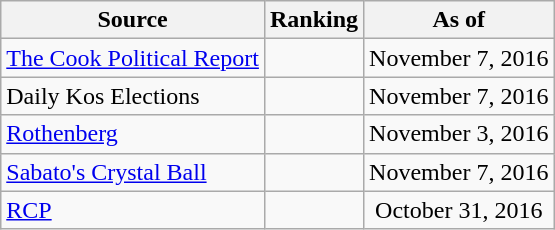<table class="wikitable" style="text-align:center">
<tr>
<th>Source</th>
<th>Ranking</th>
<th>As of</th>
</tr>
<tr>
<td align=left><a href='#'>The Cook Political Report</a></td>
<td></td>
<td>November 7, 2016</td>
</tr>
<tr>
<td align=left>Daily Kos Elections</td>
<td></td>
<td>November 7, 2016</td>
</tr>
<tr>
<td align=left><a href='#'>Rothenberg</a></td>
<td></td>
<td>November 3, 2016</td>
</tr>
<tr>
<td align=left><a href='#'>Sabato's Crystal Ball</a></td>
<td></td>
<td>November 7, 2016</td>
</tr>
<tr>
<td align="left"><a href='#'>RCP</a></td>
<td></td>
<td>October 31, 2016</td>
</tr>
</table>
